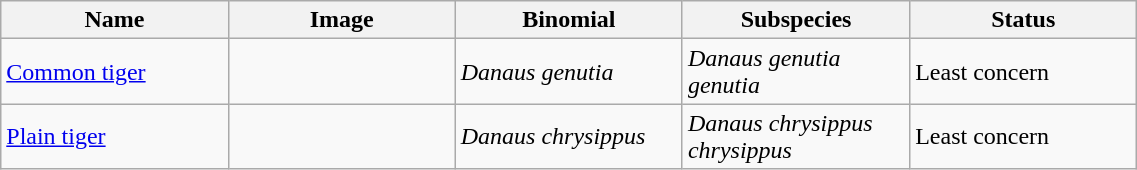<table width=60% class="wikitable">
<tr>
<th>Name</th>
<th width="20%">Image</th>
<th width="20%">Binomial</th>
<th width=20%>Subspecies</th>
<th width=20%>Status</th>
</tr>
<tr>
<td><a href='#'>Common tiger</a></td>
<td><br></td>
<td><em>Danaus genutia</em></td>
<td><em>Danaus genutia genutia</em></td>
<td>Least concern</td>
</tr>
<tr>
<td><a href='#'>Plain tiger</a></td>
<td><br></td>
<td><em>Danaus chrysippus</em></td>
<td><em>Danaus chrysippus chrysippus</em></td>
<td>Least concern</td>
</tr>
</table>
